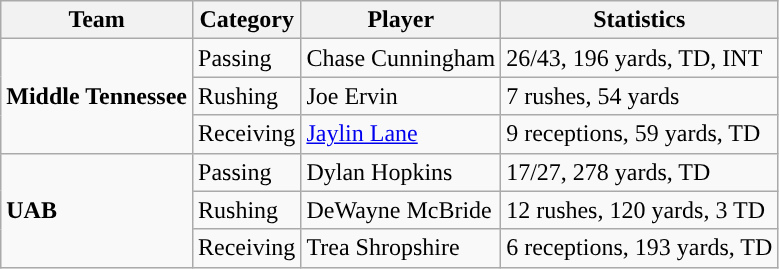<table class="wikitable" style="float: left;">
<tr>
<th>Team</th>
<th>Category</th>
<th>Player</th>
<th>Statistics</th>
</tr>
<tr>
<td rowspan=3><strong>Middle Tennessee</strong></td>
<td>Passing</td>
<td>Chase Cunningham</td>
<td>26/43, 196 yards, TD, INT</td>
</tr>
<tr>
<td>Rushing</td>
<td>Joe Ervin</td>
<td>7 rushes, 54 yards</td>
</tr>
<tr>
<td>Receiving</td>
<td><a href='#'>Jaylin Lane</a></td>
<td>9 receptions, 59 yards, TD</td>
</tr>
<tr>
<td rowspan=3><strong>UAB</strong></td>
<td>Passing</td>
<td>Dylan Hopkins</td>
<td>17/27, 278 yards, TD</td>
</tr>
<tr>
<td>Rushing</td>
<td>DeWayne McBride</td>
<td>12 rushes, 120 yards, 3 TD</td>
</tr>
<tr>
<td>Receiving</td>
<td>Trea Shropshire</td>
<td>6 receptions, 193 yards, TD</td>
</tr>
</table>
